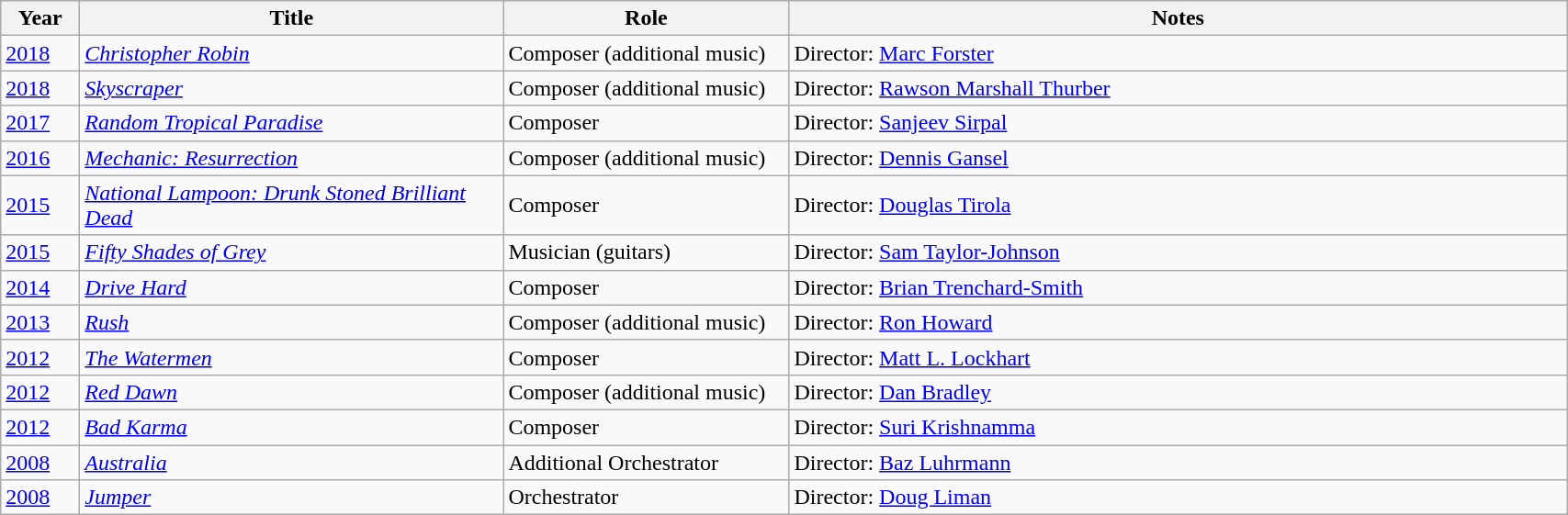<table class="wikitable sortable" width="90%">
<tr>
<th width="50px">Year</th>
<th width="300px">Title</th>
<th width="200px">Role</th>
<th class="unsortable">Notes</th>
</tr>
<tr>
<td><a href='#'>2018</a></td>
<td><em><a href='#'>Christopher Robin</a></em></td>
<td>Composer (additional music)</td>
<td>Director: <a href='#'>Marc Forster</a></td>
</tr>
<tr>
<td><a href='#'>2018</a></td>
<td><em><a href='#'>Skyscraper</a></em></td>
<td>Composer (additional music)</td>
<td>Director: <a href='#'>Rawson Marshall Thurber</a></td>
</tr>
<tr>
<td><a href='#'>2017</a></td>
<td><em><a href='#'>Random Tropical Paradise</a></em></td>
<td>Composer</td>
<td>Director: <a href='#'>Sanjeev Sirpal</a></td>
</tr>
<tr>
<td><a href='#'>2016</a></td>
<td><em><a href='#'>Mechanic: Resurrection</a></em></td>
<td>Composer (additional music)</td>
<td>Director: <a href='#'>Dennis Gansel</a></td>
</tr>
<tr>
<td><a href='#'>2015</a></td>
<td><em><a href='#'>National Lampoon: Drunk Stoned Brilliant Dead</a></em></td>
<td>Composer</td>
<td>Director: <a href='#'>Douglas Tirola</a></td>
</tr>
<tr>
<td><a href='#'>2015</a></td>
<td><em><a href='#'>Fifty Shades of Grey</a></em></td>
<td>Musician (guitars)</td>
<td>Director: <a href='#'>Sam Taylor-Johnson</a></td>
</tr>
<tr>
<td><a href='#'>2014</a></td>
<td><em><a href='#'>Drive Hard</a></em></td>
<td>Composer</td>
<td>Director: <a href='#'>Brian Trenchard-Smith</a></td>
</tr>
<tr>
<td><a href='#'>2013</a></td>
<td><em><a href='#'>Rush</a></em></td>
<td>Composer (additional music)</td>
<td>Director: <a href='#'>Ron Howard</a></td>
</tr>
<tr>
<td><a href='#'>2012</a></td>
<td><em><a href='#'>The Watermen</a></em></td>
<td>Composer</td>
<td>Director: <a href='#'>Matt L. Lockhart</a></td>
</tr>
<tr>
<td><a href='#'>2012</a></td>
<td><em><a href='#'>Red Dawn</a></em></td>
<td>Composer (additional music)</td>
<td>Director: <a href='#'>Dan Bradley</a></td>
</tr>
<tr>
<td><a href='#'>2012</a></td>
<td><em><a href='#'>Bad Karma</a></em></td>
<td>Composer</td>
<td>Director: <a href='#'>Suri Krishnamma</a></td>
</tr>
<tr>
<td><a href='#'>2008</a></td>
<td><em><a href='#'>Australia</a></em></td>
<td>Additional Orchestrator</td>
<td>Director: <a href='#'>Baz Luhrmann</a></td>
</tr>
<tr>
<td><a href='#'>2008</a></td>
<td><em><a href='#'>Jumper</a></em></td>
<td>Orchestrator</td>
<td>Director: <a href='#'>Doug Liman</a></td>
</tr>
</table>
